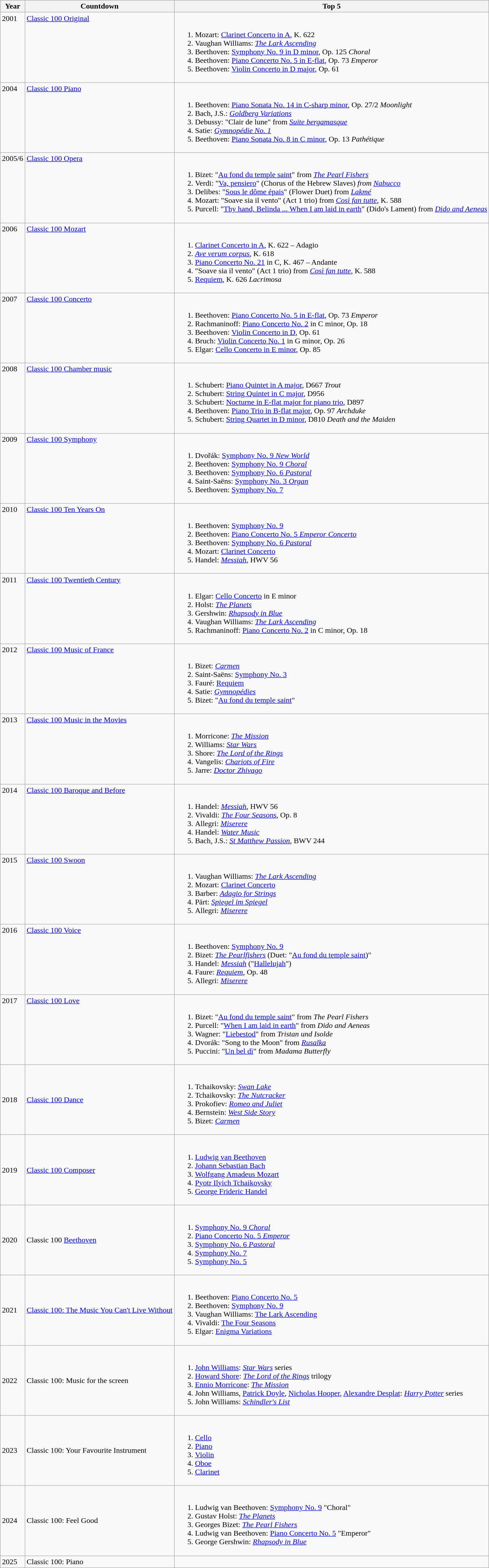<table class="wikitable">
<tr>
<th>Year</th>
<th>Countdown</th>
<th>Top 5</th>
</tr>
<tr>
<td valign=top>2001</td>
<td valign=top><a href='#'>Classic 100 Original</a></td>
<td valign=top><br><ol><li>Mozart: <a href='#'>Clarinet Concerto in A</a>, K. 622</li><li>Vaughan Williams: <em><a href='#'>The Lark Ascending</a></em></li><li>Beethoven: <a href='#'>Symphony No. 9 in D minor</a>, Op. 125 <em>Choral</em></li><li>Beethoven: <a href='#'>Piano Concerto No. 5 in E-flat</a>, Op. 73 <em>Emperor</em></li><li>Beethoven: <a href='#'>Violin Concerto in D major</a>, Op. 61</li></ol></td>
</tr>
<tr>
<td valign=top>2004</td>
<td valign=top><a href='#'>Classic 100 Piano</a></td>
<td valign=top><br><ol><li>Beethoven: <a href='#'>Piano Sonata No. 14 in C-sharp minor</a>, Op. 27/2 <em>Moonlight</em></li><li>Bach, J.S.: <em><a href='#'>Goldberg Variations</a></em></li><li>Debussy: "Clair de lune" from <em><a href='#'>Suite bergamasque</a></em></li><li>Satie: <em><a href='#'>Gymnopédie No. 1</a></em></li><li>Beethoven: <a href='#'>Piano Sonata No. 8 in C minor</a>, Op. 13 <em>Pathétique</em></li></ol></td>
</tr>
<tr>
<td valign=top>2005/6</td>
<td valign=top><a href='#'>Classic 100 Opera</a></td>
<td valign=top><br><ol><li>Bizet: "<a href='#'>Au fond du temple saint</a>" from <em><a href='#'>The Pearl Fishers</a></em></li><li>Verdi: "<a href='#'>Va, pensiero</a>" (Chorus of the Hebrew Slaves)<em> from <a href='#'>Nabucco</a></em></li><li>Delibes: "<a href='#'>Sous le dôme épais</a>" (Flower Duet) from <em><a href='#'>Lakmé</a></em></li><li>Mozart: "Soave sia il vento" (Act 1 trio) from <em><a href='#'>Così fan tutte</a></em>, K. 588</li><li>Purcell: "<a href='#'>Thy hand, Belinda ... When I am laid in earth</a>" (Dido's Lament) from <em><a href='#'>Dido and Aeneas</a></em></li></ol></td>
</tr>
<tr>
<td valign=top>2006</td>
<td valign=top><a href='#'>Classic 100 Mozart</a></td>
<td valign=top><br><ol><li><a href='#'>Clarinet Concerto in A</a>, K. 622 – Adagio</li><li><em><a href='#'>Ave verum corpus</a></em>, K. 618</li><li><a href='#'>Piano Concerto No. 21</a> in C, K. 467 – Andante</li><li>"Soave sia il vento" (Act 1 trio) from <em><a href='#'>Così fan tutte</a></em>, K. 588</li><li><a href='#'>Requiem</a>, K. 626 <em>Lacrimosa</em></li></ol></td>
</tr>
<tr>
<td valign=top>2007</td>
<td valign=top><a href='#'>Classic 100 Concerto</a></td>
<td valign=top><br><ol><li>Beethoven: <a href='#'>Piano Concerto No. 5 in E-flat</a>, Op. 73 <em>Emperor</em></li><li>Rachmaninoff: <a href='#'>Piano Concerto No. 2</a> in C minor, Op. 18</li><li>Beethoven: <a href='#'>Violin Concerto in D</a>, Op. 61</li><li>Bruch: <a href='#'>Violin Concerto No. 1</a> in G minor, Op. 26</li><li>Elgar: <a href='#'>Cello Concerto in E minor</a>, Op. 85</li></ol></td>
</tr>
<tr>
<td valign=top>2008</td>
<td valign=top><a href='#'>Classic 100 Chamber music</a></td>
<td valign=top><br><ol><li>Schubert: <a href='#'>Piano Quintet in A major</a>, D667 <em>Trout</em></li><li>Schubert: <a href='#'>String Quintet in C major</a>, D956</li><li>Schubert: <a href='#'>Nocturne in E-flat major for piano trio</a>, D897</li><li>Beethoven: <a href='#'>Piano Trio in B-flat major</a>, Op. 97 <em>Archduke</em></li><li>Schubert: <a href='#'>String Quartet in D minor</a>, D810 <em>Death and the Maiden</em></li></ol></td>
</tr>
<tr>
<td valign=top>2009</td>
<td valign=top><a href='#'>Classic 100 Symphony</a></td>
<td valign=top><br><ol><li>Dvořák: <a href='#'>Symphony No. 9 <em>New World</em></a></li><li>Beethoven: <a href='#'>Symphony No. 9 <em>Choral</em></a></li><li>Beethoven: <a href='#'>Symphony No. 6 <em>Pastoral</em></a></li><li>Saint-Saëns: <a href='#'>Symphony No. 3 <em>Organ</em></a></li><li>Beethoven: <a href='#'>Symphony No. 7</a></li></ol></td>
</tr>
<tr>
<td valign=top>2010</td>
<td valign=top><a href='#'>Classic 100 Ten Years On</a></td>
<td valign=top><br><ol><li>Beethoven: <a href='#'>Symphony No. 9</a></li><li>Beethoven: <a href='#'>Piano Concerto No. 5 <em>Emperor Concerto</em></a></li><li>Beethoven: <a href='#'>Symphony No. 6 <em>Pastoral</em></a></li><li>Mozart: <a href='#'>Clarinet Concerto</a></li><li>Handel: <a href='#'><em>Messiah</em></a>, HWV 56</li></ol></td>
</tr>
<tr>
<td valign=top>2011</td>
<td valign=top><a href='#'>Classic 100 Twentieth Century</a></td>
<td valign=top><br><ol><li>Elgar: <a href='#'>Cello Concerto</a> in E minor</li><li>Holst: <em><a href='#'>The Planets</a></em></li><li>Gershwin: <em><a href='#'>Rhapsody in Blue</a></em></li><li>Vaughan Williams: <em><a href='#'>The Lark Ascending</a></em></li><li>Rachmaninoff: <a href='#'>Piano Concerto No. 2</a> in C minor, Op. 18</li></ol></td>
</tr>
<tr>
<td valign=top>2012</td>
<td valign=top><a href='#'>Classic 100 Music of France</a></td>
<td valign=top><br><ol><li>Bizet: <em><a href='#'>Carmen</a></em></li><li>Saint-Saëns: <a href='#'>Symphony No. 3</a></li><li>Fauré: <a href='#'>Requiem</a></li><li>Satie: <em><a href='#'>Gymnopédies</a></em></li><li>Bizet: "<a href='#'>Au fond du temple saint</a>"</li></ol></td>
</tr>
<tr>
<td valign=top>2013</td>
<td valign=top><a href='#'>Classic 100 Music in the Movies</a></td>
<td valign=top><br><ol><li>Morricone: <em><a href='#'>The Mission</a></em></li><li>Williams: <em><a href='#'>Star Wars</a></em></li><li>Shore: <em><a href='#'>The Lord of the Rings</a></em></li><li>Vangelis: <em><a href='#'>Chariots of Fire</a></em></li><li>Jarre: <em><a href='#'>Doctor Zhivago</a></em></li></ol></td>
</tr>
<tr>
<td valign=top>2014</td>
<td valign=top><a href='#'>Classic 100 Baroque and Before</a></td>
<td valign=top><br><ol><li>Handel: <em><a href='#'>Messiah</a></em>, HWV 56</li><li>Vivaldi: <em><a href='#'>The Four Seasons</a></em>, Op. 8</li><li>Allegri: <em><a href='#'>Miserere</a></em></li><li>Handel: <em><a href='#'>Water Music</a></em></li><li>Bach, J.S.: <em><a href='#'>St Matthew Passion</a></em>, BWV 244</li></ol></td>
</tr>
<tr>
<td valign=top>2015</td>
<td valign=top><a href='#'>Classic 100 Swoon</a></td>
<td valign=top><br><ol><li>Vaughan Williams: <em><a href='#'>The Lark Ascending</a></em></li><li>Mozart: <a href='#'>Clarinet Concerto</a></li><li>Barber: <em><a href='#'>Adagio for Strings</a></em></li><li>Pärt: <em><a href='#'>Spiegel im Spiegel</a></em></li><li>Allegri: <a href='#'><em>Miserere</em></a></li></ol></td>
</tr>
<tr>
<td valign=top>2016</td>
<td valign=top><a href='#'>Classic 100 Voice</a></td>
<td valign=top><br><ol><li>Beethoven: <a href='#'>Symphony No. 9</a></li><li>Bizet: <em><a href='#'>The Pearlfishers</a></em> (Duet: "<a href='#'>Au fond du temple saint</a>)"</li><li>Handel: <em><a href='#'>Messiah</a></em> ("<a href='#'>Hallelujah</a>")</li><li>Faure: <em><a href='#'>Requiem</a></em>, Op. 48</li><li>Allegri: <em><a href='#'>Miserere</a></em></li></ol></td>
</tr>
<tr>
<td valign=top>2017</td>
<td valign=top><a href='#'>Classic 100 Love</a></td>
<td valign=top><br><ol><li>Bizet: "<a href='#'>Au fond du temple saint</a>" from <em>The Pearl Fishers</em></li><li>Purcell: "<a href='#'>When I am laid in earth</a>" from <em>Dido and Aeneas</em></li><li>Wagner: "<a href='#'>Liebestod</a>" from <em>Tristan und Isolde</em></li><li>Dvorák: "Song to the Moon" from <em><a href='#'>Rusalka</a></em></li><li>Puccini: "<a href='#'>Un bel dì</a>" from <em>Madama Butterfly</em></li></ol></td>
</tr>
<tr>
<td>2018</td>
<td><a href='#'>Classic 100 Dance</a></td>
<td><br><ol><li>Tchaikovsky: <em><a href='#'>Swan Lake</a></em></li><li>Tchaikovsky: <em><a href='#'>The Nutcracker</a></em></li><li>Prokofiev: <em><a href='#'>Romeo and Juliet</a></em></li><li>Bernstein: <em><a href='#'>West Side Story</a></em></li><li>Bizet: <em><a href='#'>Carmen</a></em></li></ol></td>
</tr>
<tr>
<td>2019</td>
<td><a href='#'>Classic 100 Composer</a></td>
<td><br><ol><li><a href='#'>Ludwig van Beethoven</a></li><li><a href='#'>Johann Sebastian Bach</a></li><li><a href='#'>Wolfgang Amadeus Mozart</a></li><li><a href='#'>Pyotr Ilyich Tchaikovsky</a></li><li><a href='#'>George Frideric Handel</a></li></ol></td>
</tr>
<tr>
<td>2020</td>
<td>Classic 100 <a href='#'>Beethoven</a></td>
<td><br><ol><li><a href='#'>Symphony No. 9 <em>Choral</em></a></li><li><a href='#'>Piano Concerto No. 5 <em>Emperor</em></a></li><li><a href='#'>Symphony No. 6 <em>Pastoral</em></a></li><li><a href='#'>Symphony No. 7</a></li><li><a href='#'>Symphony No. 5</a></li></ol></td>
</tr>
<tr>
<td>2021</td>
<td><a href='#'>Classic 100: The Music You Can't Live Without</a></td>
<td><br><ol><li>Beethoven: <a href='#'>Piano Concerto No. 5</a></li><li>Beethoven: <a href='#'>Symphony No. 9</a></li><li>Vaughan Williams: <a href='#'>The Lark Ascending</a></li><li>Vivaldi: <a href='#'>The Four Seasons</a></li><li>Elgar: <a href='#'>Enigma Variations</a></li></ol></td>
</tr>
<tr>
<td>2022</td>
<td>Classic 100: Music for the screen</td>
<td><br><ol><li><a href='#'>John Williams</a>: <a href='#'><em>Star Wars</em></a> series</li><li><a href='#'>Howard Shore</a>: <a href='#'><em>The Lord of the Rings</em></a> trilogy</li><li><a href='#'>Ennio Morricone</a>: <a href='#'><em>The Mission</em></a></li><li>John Williams, <a href='#'>Patrick Doyle</a>, <a href='#'>Nicholas Hooper</a>, <a href='#'>Alexandre Desplat</a>: <a href='#'><em>Harry Potter</em></a> series</li><li>John Williams: <a href='#'><em>Schindler's List</em></a></li></ol></td>
</tr>
<tr>
<td>2023</td>
<td>Classic 100: Your Favourite Instrument</td>
<td><br><ol><li><a href='#'>Cello</a></li><li><a href='#'>Piano</a></li><li><a href='#'>Violin</a></li><li><a href='#'>Oboe</a></li><li><a href='#'>Clarinet</a></li></ol></td>
</tr>
<tr>
<td>2024</td>
<td>Classic 100: Feel Good</td>
<td><br><ol><li>Ludwig van Beethoven: <a href='#'>Symphony No. 9</a> "Choral"</li><li>Gustav Holst: <em><a href='#'>The Planets</a></em></li><li>Georges Bizet: <em><a href='#'>The Pearl Fishers</a></em></li><li>Ludwig van Beethoven: <a href='#'>Piano Concerto No. 5</a> "Emperor"</li><li>George Gershwin: <em><a href='#'>Rhapsody in Blue</a></em></li></ol></td>
</tr>
<tr>
<td>2025</td>
<td>Classic 100: Piano</td>
<td></td>
</tr>
</table>
